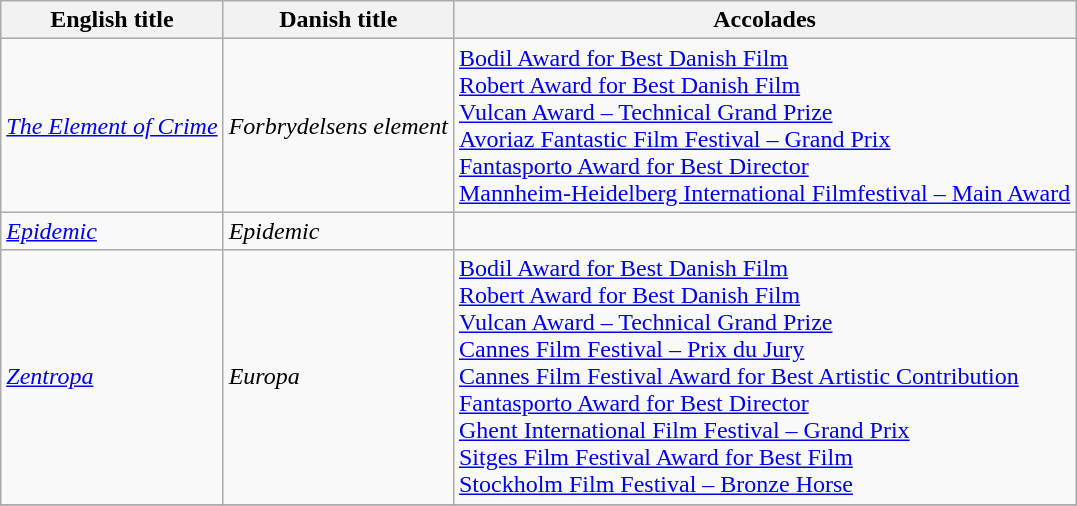<table class="wikitable">
<tr>
<th>English title</th>
<th>Danish title</th>
<th>Accolades</th>
</tr>
<tr>
<td><em><a href='#'>The Element of Crime</a></em></td>
<td><em>Forbrydelsens element</em></td>
<td><a href='#'>Bodil Award for Best Danish Film</a><br><a href='#'>Robert Award for Best Danish Film</a><br><a href='#'>Vulcan Award – Technical Grand Prize</a><br><a href='#'>Avoriaz Fantastic Film Festival – Grand Prix</a><br><a href='#'>Fantasporto Award for Best Director</a><br><a href='#'>Mannheim-Heidelberg International Filmfestival – Main Award</a></td>
</tr>
<tr>
<td><em><a href='#'>Epidemic</a></em></td>
<td><em>Epidemic</em></td>
<td></td>
</tr>
<tr>
<td><em><a href='#'>Zentropa</a></em></td>
<td><em>Europa</em></td>
<td><a href='#'>Bodil Award for Best Danish Film</a><br><a href='#'>Robert Award for Best Danish Film</a><br><a href='#'>Vulcan Award – Technical Grand Prize</a><br><a href='#'>Cannes Film Festival – Prix du Jury</a><br><a href='#'>Cannes Film Festival Award for Best Artistic Contribution</a><br><a href='#'>Fantasporto Award for Best Director</a><br><a href='#'>Ghent International Film Festival – Grand Prix</a><br><a href='#'>Sitges Film Festival Award for Best Film</a><br><a href='#'>Stockholm Film Festival – Bronze Horse</a></td>
</tr>
<tr>
</tr>
</table>
